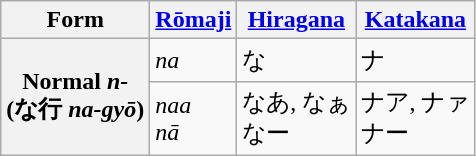<table class="wikitable">
<tr>
<th>Form</th>
<th><a href='#'>Rōmaji</a></th>
<th><a href='#'>Hiragana</a></th>
<th><a href='#'>Katakana</a></th>
</tr>
<tr>
<th rowspan="2">Normal <em>n-</em><br>(な行 <em>na-gyō</em>)</th>
<td><em>na</em></td>
<td>な</td>
<td>ナ</td>
</tr>
<tr>
<td><em>naa</em><br><em>nā</em></td>
<td>なあ, なぁ<br>なー</td>
<td>ナア, ナァ<br>ナー</td>
</tr>
</table>
